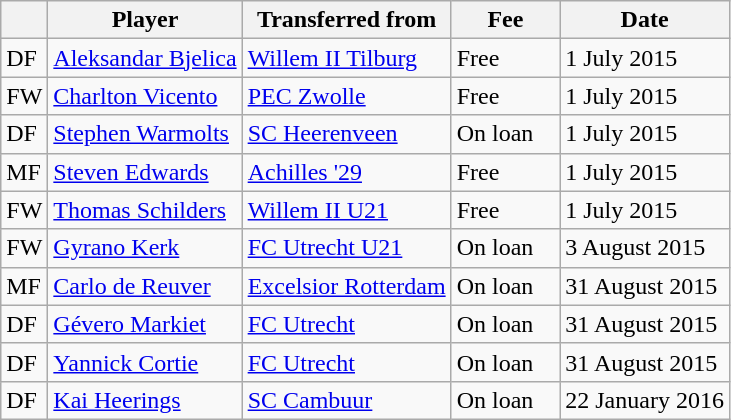<table class="wikitable plainrowheaders sortable">
<tr>
<th></th>
<th scope="col">Player</th>
<th>Transferred from</th>
<th style="width: 65px;">Fee</th>
<th scope="col">Date</th>
</tr>
<tr>
<td>DF</td>
<td> <a href='#'>Aleksandar Bjelica</a></td>
<td> <a href='#'>Willem II Tilburg</a></td>
<td>Free</td>
<td>1 July 2015</td>
</tr>
<tr>
<td>FW</td>
<td> <a href='#'>Charlton Vicento</a></td>
<td> <a href='#'>PEC Zwolle</a></td>
<td>Free</td>
<td>1 July 2015</td>
</tr>
<tr>
<td>DF</td>
<td> <a href='#'>Stephen Warmolts</a></td>
<td> <a href='#'>SC Heerenveen</a></td>
<td>On loan</td>
<td>1 July 2015</td>
</tr>
<tr>
<td>MF</td>
<td> <a href='#'>Steven Edwards</a></td>
<td> <a href='#'>Achilles '29</a></td>
<td>Free</td>
<td>1 July 2015</td>
</tr>
<tr>
<td>FW</td>
<td> <a href='#'>Thomas Schilders</a></td>
<td> <a href='#'>Willem II U21</a></td>
<td>Free</td>
<td>1 July 2015</td>
</tr>
<tr>
<td>FW</td>
<td> <a href='#'>Gyrano Kerk</a></td>
<td> <a href='#'>FC Utrecht U21</a></td>
<td>On loan</td>
<td>3 August 2015</td>
</tr>
<tr>
<td>MF</td>
<td> <a href='#'>Carlo de Reuver</a></td>
<td> <a href='#'>Excelsior Rotterdam</a></td>
<td>On loan</td>
<td>31 August 2015</td>
</tr>
<tr>
<td>DF</td>
<td> <a href='#'>Gévero Markiet</a></td>
<td> <a href='#'>FC Utrecht</a></td>
<td>On loan</td>
<td>31 August 2015</td>
</tr>
<tr>
<td>DF</td>
<td> <a href='#'>Yannick Cortie</a></td>
<td> <a href='#'>FC Utrecht</a></td>
<td>On loan</td>
<td>31 August 2015</td>
</tr>
<tr>
<td>DF</td>
<td> <a href='#'>Kai Heerings</a></td>
<td> <a href='#'>SC Cambuur</a></td>
<td>On loan</td>
<td>22 January 2016</td>
</tr>
</table>
